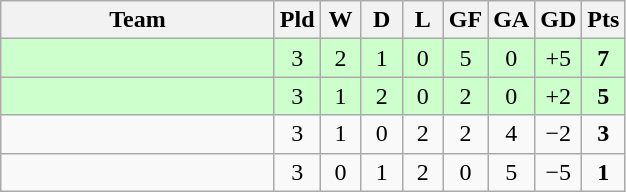<table class="wikitable" style="text-align:center">
<tr>
<th width="175">Team</th>
<th width="20">Pld</th>
<th width="20">W</th>
<th width="20">D</th>
<th width="20">L</th>
<th width="20">GF</th>
<th width="20">GA</th>
<th width="20">GD</th>
<th width="20">Pts</th>
</tr>
<tr bgcolor="#ccffcc">
<td align=left></td>
<td>3</td>
<td>2</td>
<td>1</td>
<td>0</td>
<td>5</td>
<td>0</td>
<td>+5</td>
<td><strong>7</strong></td>
</tr>
<tr bgcolor="#ccffcc">
<td align=left></td>
<td>3</td>
<td>1</td>
<td>2</td>
<td>0</td>
<td>2</td>
<td>0</td>
<td>+2</td>
<td><strong>5</strong></td>
</tr>
<tr>
<td align=left></td>
<td>3</td>
<td>1</td>
<td>0</td>
<td>2</td>
<td>2</td>
<td>4</td>
<td>−2</td>
<td><strong>3</strong></td>
</tr>
<tr>
<td align=left></td>
<td>3</td>
<td>0</td>
<td>1</td>
<td>2</td>
<td>0</td>
<td>5</td>
<td>−5</td>
<td><strong>1</strong></td>
</tr>
</table>
